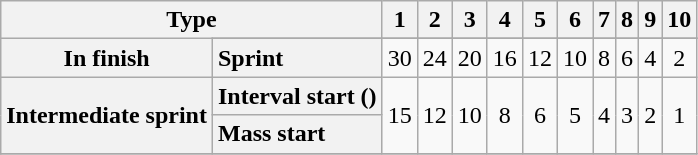<table class="wikitable plainrowheaders" style="text-align: center">
<tr>
<th scope="col" colspan="2">Type</th>
<th scope="col">1</th>
<th scope="col">2</th>
<th scope="col">3</th>
<th scope="col">4</th>
<th scope="col">5</th>
<th scope="col">6</th>
<th scope="col">7</th>
<th scope="col">8</th>
<th scope="col">9</th>
<th scope="col">10</th>
</tr>
<tr>
<th scope="row" rowspan=2>In finish</th>
</tr>
<tr>
<th scope="row" style="text-align:left;">Sprint</th>
<td>30</td>
<td>24</td>
<td>20</td>
<td>16</td>
<td>12</td>
<td>10</td>
<td>8</td>
<td>6</td>
<td>4</td>
<td>2</td>
</tr>
<tr>
<th scope="row" rowspan=2>Intermediate sprint</th>
<th scope="row" style="text-align:left;">Interval start ()</th>
<td rowspan=2>15</td>
<td rowspan=2>12</td>
<td rowspan=2>10</td>
<td rowspan=2>8</td>
<td rowspan=2>6</td>
<td rowspan=2>5</td>
<td rowspan=2>4</td>
<td rowspan=2>3</td>
<td rowspan=2>2</td>
<td rowspan=2>1</td>
</tr>
<tr>
<th scope="row" style="text-align:left;">Mass start</th>
</tr>
<tr>
</tr>
</table>
